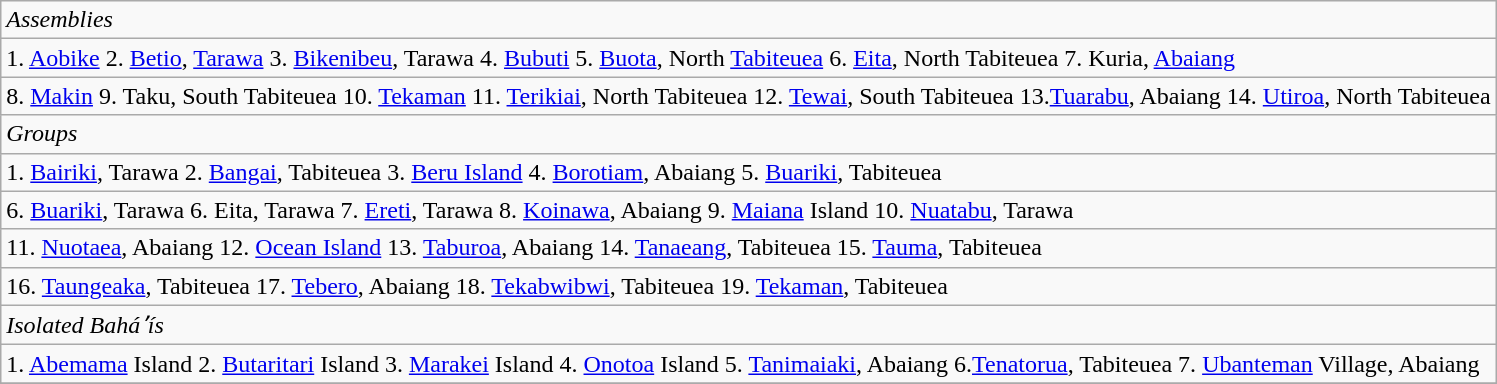<table class="wikitable" border="1">
<tr>
<td><div><em>Assemblies</em></div></td>
</tr>
<tr>
<td>1. <a href='#'>Aobike</a> 2. <a href='#'>Betio</a>, <a href='#'>Tarawa</a> 3. <a href='#'>Bikenibeu</a>, Tarawa 4. <a href='#'>Bubuti</a> 5. <a href='#'>Buota</a>, North <a href='#'>Tabiteuea</a> 6. <a href='#'>Eita</a>, North Tabiteuea 7. Kuria, <a href='#'>Abaiang</a></td>
</tr>
<tr>
<td>8. <a href='#'>Makin</a> 9. Taku, South Tabiteuea 10. <a href='#'>Tekaman</a> 11. <a href='#'>Terikiai</a>, North Tabiteuea 12. <a href='#'>Tewai</a>, South Tabiteuea 13.<a href='#'>Tuarabu</a>, Abaiang 14. <a href='#'>Utiroa</a>, North Tabiteuea</td>
</tr>
<tr>
<td><div><em>Groups</em></div></td>
</tr>
<tr>
<td>1. <a href='#'>Bairiki</a>, Tarawa 2. <a href='#'>Bangai</a>, Tabiteuea 3. <a href='#'>Beru Island</a> 4. <a href='#'>Borotiam</a>, Abaiang 5. <a href='#'>Buariki</a>, Tabiteuea</td>
</tr>
<tr>
<td>6. <a href='#'>Buariki</a>, Tarawa 6. Eita, Tarawa 7. <a href='#'>Ereti</a>, Tarawa 8. <a href='#'>Koinawa</a>, Abaiang 9. <a href='#'>Maiana</a> Island 10. <a href='#'>Nuatabu</a>, Tarawa</td>
</tr>
<tr>
<td>11. <a href='#'>Nuotaea</a>, Abaiang 12. <a href='#'>Ocean Island</a> 13. <a href='#'>Taburoa</a>, Abaiang 14. <a href='#'>Tanaeang</a>, Tabiteuea 15. <a href='#'>Tauma</a>, Tabiteuea</td>
</tr>
<tr>
<td>16. <a href='#'>Taungeaka</a>, Tabiteuea 17. <a href='#'>Tebero</a>, Abaiang 18. <a href='#'>Tekabwibwi</a>, Tabiteuea 19. <a href='#'>Tekaman</a>, Tabiteuea</td>
</tr>
<tr>
<td><div><em>Isolated Baháʼís</em></div></td>
</tr>
<tr>
<td>1. <a href='#'>Abemama</a> Island 2. <a href='#'>Butaritari</a> Island 3. <a href='#'>Marakei</a> Island 4. <a href='#'>Onotoa</a> Island 5. <a href='#'>Tanimaiaki</a>, Abaiang 6.<a href='#'>Tenatorua</a>, Tabiteuea 7. <a href='#'>Ubanteman</a> Village, Abaiang</td>
</tr>
<tr>
</tr>
</table>
